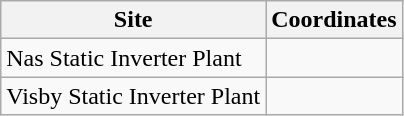<table class="wikitable sortable">
<tr>
<th>Site</th>
<th>Coordinates</th>
</tr>
<tr>
<td>Nas Static Inverter Plant</td>
<td></td>
</tr>
<tr>
<td>Visby Static Inverter Plant</td>
<td></td>
</tr>
</table>
